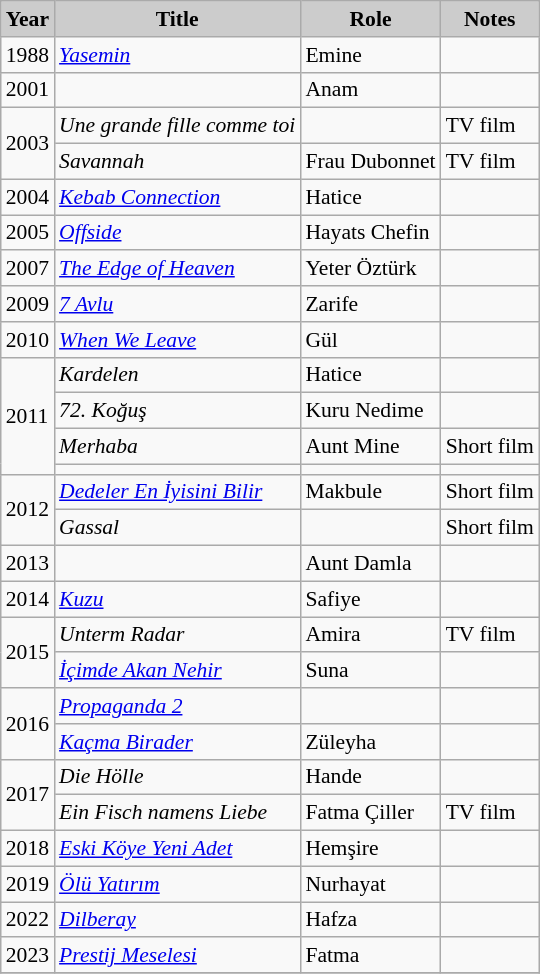<table class="wikitable" style="font-size:90%">
<tr>
<th style="background:#CCCCCC">Year</th>
<th style="background:#CCCCCC">Title</th>
<th style="background:#CCCCCC">Role</th>
<th style="background:#CCCCCC">Notes</th>
</tr>
<tr>
<td>1988</td>
<td><em><a href='#'>Yasemin</a></em></td>
<td>Emine</td>
<td></td>
</tr>
<tr>
<td>2001</td>
<td><em></em></td>
<td>Anam</td>
<td></td>
</tr>
<tr>
<td rowspan="2">2003</td>
<td><em>Une grande fille comme toi</em></td>
<td></td>
<td>TV film</td>
</tr>
<tr>
<td><em>Savannah</em></td>
<td>Frau Dubonnet</td>
<td>TV film</td>
</tr>
<tr>
<td>2004</td>
<td><em><a href='#'>Kebab Connection</a></em></td>
<td>Hatice</td>
<td></td>
</tr>
<tr>
<td>2005</td>
<td><em><a href='#'>Offside</a></em></td>
<td>Hayats Chefin</td>
<td></td>
</tr>
<tr>
<td>2007</td>
<td><em><a href='#'>The Edge of Heaven</a></em></td>
<td>Yeter Öztürk</td>
<td></td>
</tr>
<tr>
<td>2009</td>
<td><em><a href='#'>7 Avlu</a></em></td>
<td>Zarife</td>
<td></td>
</tr>
<tr>
<td>2010</td>
<td><em><a href='#'>When We Leave</a></em></td>
<td>Gül</td>
<td></td>
</tr>
<tr>
<td rowspan="4">2011</td>
<td><em>Kardelen</em></td>
<td>Hatice</td>
<td></td>
</tr>
<tr>
<td><em>72. Koğuş</em></td>
<td>Kuru Nedime</td>
<td></td>
</tr>
<tr>
<td><em>Merhaba</em></td>
<td>Aunt Mine</td>
<td>Short film</td>
</tr>
<tr>
<td><em></em></td>
<td></td>
<td></td>
</tr>
<tr>
<td rowspan="2">2012</td>
<td><em><a href='#'>Dedeler En İyisini Bilir</a></em></td>
<td>Makbule</td>
<td>Short film</td>
</tr>
<tr>
<td><em>Gassal</em></td>
<td></td>
<td>Short film</td>
</tr>
<tr>
<td>2013</td>
<td><em></em></td>
<td>Aunt Damla</td>
<td></td>
</tr>
<tr>
<td>2014</td>
<td><em><a href='#'>Kuzu</a></em></td>
<td>Safiye</td>
<td></td>
</tr>
<tr>
<td rowspan="2">2015</td>
<td><em>Unterm Radar</em></td>
<td>Amira</td>
<td>TV film</td>
</tr>
<tr>
<td><em><a href='#'>İçimde Akan Nehir</a></em></td>
<td>Suna</td>
<td></td>
</tr>
<tr>
<td rowspan="2">2016</td>
<td><em><a href='#'>Propaganda 2</a></em></td>
<td></td>
<td></td>
</tr>
<tr>
<td><em><a href='#'>Kaçma Birader</a></em></td>
<td>Züleyha</td>
<td></td>
</tr>
<tr>
<td rowspan="2">2017</td>
<td><em>Die Hölle</em></td>
<td>Hande</td>
<td></td>
</tr>
<tr>
<td><em>Ein Fisch namens Liebe</em></td>
<td>Fatma Çiller</td>
<td>TV film</td>
</tr>
<tr>
<td>2018</td>
<td><em><a href='#'>Eski Köye Yeni Adet</a></em></td>
<td>Hemşire</td>
<td></td>
</tr>
<tr>
<td>2019</td>
<td><em><a href='#'>Ölü Yatırım</a></em></td>
<td>Nurhayat</td>
<td></td>
</tr>
<tr>
<td>2022</td>
<td><em><a href='#'>Dilberay</a></em></td>
<td>Hafza</td>
<td></td>
</tr>
<tr>
<td>2023</td>
<td><em><a href='#'>Prestij Meselesi</a></em></td>
<td>Fatma</td>
<td></td>
</tr>
<tr>
</tr>
</table>
